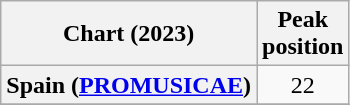<table class="wikitable sortable plainrowheaders" style="text-align:center">
<tr>
<th scope="col">Chart (2023)</th>
<th scope="col">Peak<br>position</th>
</tr>
<tr>
<th scope="row">Spain (<a href='#'>PROMUSICAE</a>)</th>
<td>22</td>
</tr>
<tr>
</tr>
</table>
